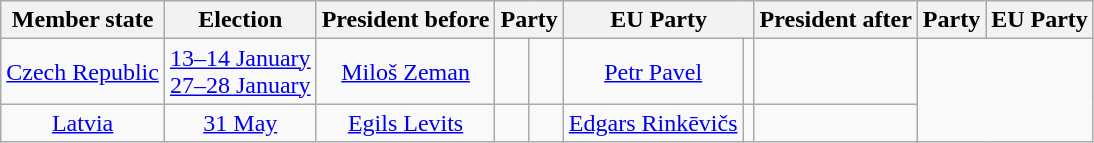<table class="wikitable" style="text-align:center;">
<tr>
<th>Member state</th>
<th>Election</th>
<th>President before</th>
<th colspan="2">Party</th>
<th colspan="2">EU Party</th>
<th>President after</th>
<th colspan="2">Party</th>
<th colspan="2">EU Party</th>
</tr>
<tr>
<td><a href='#'>Czech Republic</a></td>
<td><a href='#'>13–14 January<br>27–28 January</a></td>
<td><a href='#'>Miloš Zeman</a></td>
<td></td>
<td></td>
<td><a href='#'>Petr Pavel</a></td>
<td></td>
<td></td>
</tr>
<tr>
<td><a href='#'>Latvia</a></td>
<td><a href='#'>31 May</a></td>
<td><a href='#'>Egils Levits</a></td>
<td></td>
<td></td>
<td><a href='#'>Edgars Rinkēvičs</a></td>
<td></td>
<td></td>
</tr>
</table>
